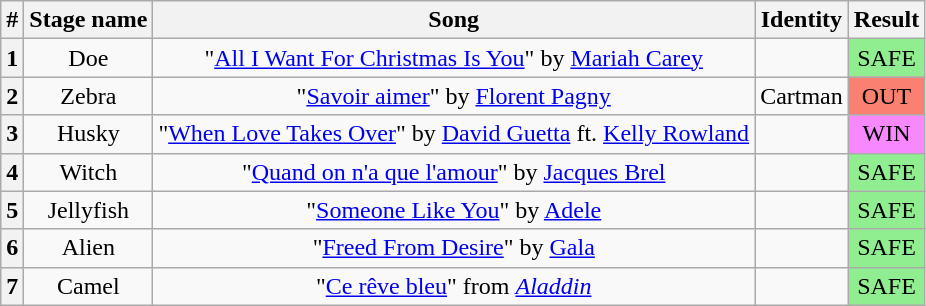<table class="wikitable plainrowheaders" style="text-align: center;">
<tr>
<th>#</th>
<th>Stage name</th>
<th>Song</th>
<th>Identity</th>
<th>Result</th>
</tr>
<tr>
<th>1</th>
<td>Doe</td>
<td>"<a href='#'>All I Want For Christmas Is You</a>" by <a href='#'>Mariah Carey</a></td>
<td></td>
<td bgcolor=lightgreen>SAFE</td>
</tr>
<tr>
<th>2</th>
<td>Zebra</td>
<td>"<a href='#'>Savoir aimer</a>" by <a href='#'>Florent Pagny</a></td>
<td>Cartman</td>
<td bgcolor="salmon">OUT</td>
</tr>
<tr>
<th>3</th>
<td>Husky</td>
<td>"<a href='#'>When Love Takes Over</a>" by <a href='#'>David Guetta</a> ft. <a href='#'>Kelly Rowland</a></td>
<td></td>
<td bgcolor="#F888FD">WIN</td>
</tr>
<tr>
<th>4</th>
<td>Witch</td>
<td>"<a href='#'>Quand on n'a que l'amour</a>" by <a href='#'>Jacques Brel</a></td>
<td></td>
<td bgcolor=lightgreen>SAFE</td>
</tr>
<tr>
<th>5</th>
<td>Jellyfish</td>
<td>"<a href='#'>Someone Like You</a>" by <a href='#'>Adele</a></td>
<td></td>
<td bgcolor="lightgreen">SAFE</td>
</tr>
<tr>
<th>6</th>
<td>Alien</td>
<td>"<a href='#'>Freed From Desire</a>" by <a href='#'>Gala</a></td>
<td></td>
<td bgcolor="lightgreen">SAFE</td>
</tr>
<tr>
<th>7</th>
<td>Camel</td>
<td>"<a href='#'>Ce rêve bleu</a>" from <em><a href='#'>Aladdin</a></em></td>
<td></td>
<td bgcolor="lightgreen">SAFE</td>
</tr>
</table>
